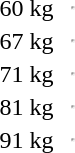<table>
<tr>
<td>60 kg<br></td>
<td></td>
<td></td>
<td><hr></td>
</tr>
<tr>
<td>67 kg<br></td>
<td></td>
<td></td>
<td><hr></td>
</tr>
<tr>
<td>71 kg<br></td>
<td></td>
<td></td>
<td><hr></td>
</tr>
<tr>
<td>81 kg<br></td>
<td></td>
<td></td>
<td><hr></td>
</tr>
<tr>
<td>91 kg<br></td>
<td></td>
<td></td>
<td><hr></td>
</tr>
</table>
